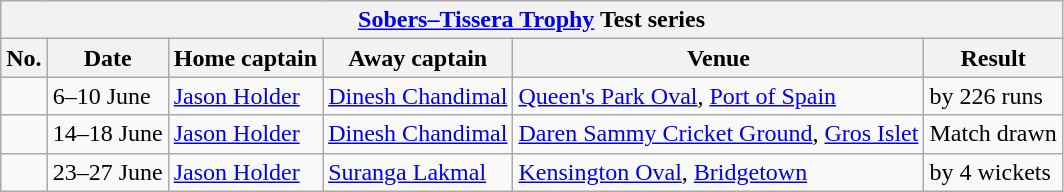<table class="wikitable">
<tr>
<th colspan="9"><a href='#'>Sobers–Tissera Trophy</a> Test series</th>
</tr>
<tr>
<th>No.</th>
<th>Date</th>
<th>Home captain</th>
<th>Away captain</th>
<th>Venue</th>
<th>Result</th>
</tr>
<tr>
<td></td>
<td>6–10 June</td>
<td><a href='#'>Jason Holder</a></td>
<td><a href='#'>Dinesh Chandimal</a></td>
<td><a href='#'>Queen's Park Oval</a>, <a href='#'>Port of Spain</a></td>
<td> by 226 runs</td>
</tr>
<tr>
<td></td>
<td>14–18 June</td>
<td><a href='#'>Jason Holder</a></td>
<td><a href='#'>Dinesh Chandimal</a></td>
<td><a href='#'>Daren Sammy Cricket Ground</a>, <a href='#'>Gros Islet</a></td>
<td>Match drawn</td>
</tr>
<tr>
<td></td>
<td>23–27 June</td>
<td><a href='#'>Jason Holder</a></td>
<td><a href='#'>Suranga Lakmal</a></td>
<td><a href='#'>Kensington Oval</a>, <a href='#'>Bridgetown</a></td>
<td> by 4 wickets</td>
</tr>
</table>
